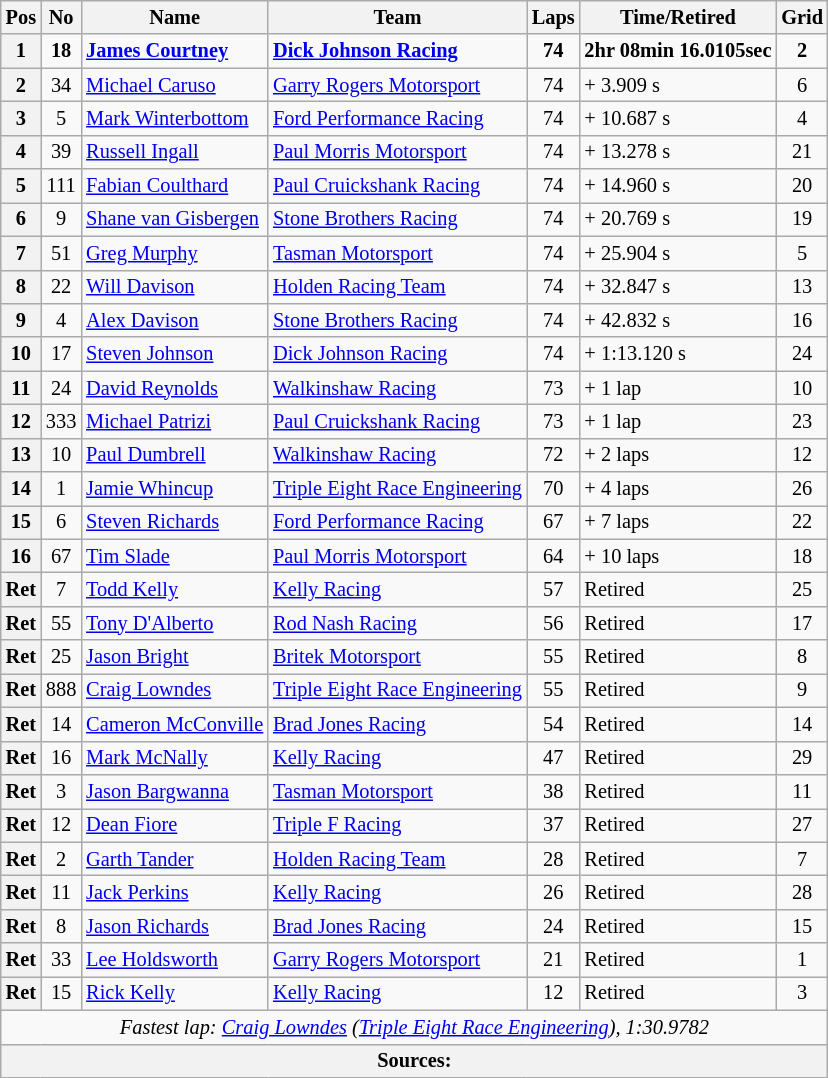<table class="wikitable" style="font-size: 85%;">
<tr>
<th>Pos</th>
<th>No</th>
<th>Name</th>
<th>Team</th>
<th>Laps</th>
<th>Time/Retired</th>
<th>Grid</th>
</tr>
<tr>
<th>1</th>
<td align="center"><strong>18</strong></td>
<td><strong> <a href='#'>James Courtney</a></strong></td>
<td><strong><a href='#'>Dick Johnson Racing</a></strong></td>
<td align="center"><strong>74</strong></td>
<td><strong>2hr 08min 16.0105sec</strong></td>
<td align="center"><strong>2</strong></td>
</tr>
<tr>
<th>2</th>
<td align="center">34</td>
<td> <a href='#'>Michael Caruso</a></td>
<td><a href='#'>Garry Rogers Motorsport</a></td>
<td align="center">74</td>
<td>+ 3.909 s</td>
<td align="center">6</td>
</tr>
<tr>
<th>3</th>
<td align="center">5</td>
<td> <a href='#'>Mark Winterbottom</a></td>
<td><a href='#'>Ford Performance Racing</a></td>
<td align="center">74</td>
<td>+ 10.687 s</td>
<td align="center">4</td>
</tr>
<tr>
<th>4</th>
<td align="center">39</td>
<td> <a href='#'>Russell Ingall</a></td>
<td><a href='#'>Paul Morris Motorsport</a></td>
<td align="center">74</td>
<td>+ 13.278 s</td>
<td align="center">21</td>
</tr>
<tr>
<th>5</th>
<td align="center">111</td>
<td> <a href='#'>Fabian Coulthard</a></td>
<td><a href='#'>Paul Cruickshank Racing</a></td>
<td align="center">74</td>
<td>+ 14.960 s</td>
<td align="center">20</td>
</tr>
<tr>
<th>6</th>
<td align="center">9</td>
<td> <a href='#'>Shane van Gisbergen</a></td>
<td><a href='#'>Stone Brothers Racing</a></td>
<td align="center">74</td>
<td>+ 20.769 s</td>
<td align="center">19</td>
</tr>
<tr>
<th>7</th>
<td align="center">51</td>
<td> <a href='#'>Greg Murphy</a></td>
<td><a href='#'>Tasman Motorsport</a></td>
<td align="center">74</td>
<td>+ 25.904 s</td>
<td align="center">5</td>
</tr>
<tr>
<th>8</th>
<td align="center">22</td>
<td> <a href='#'>Will Davison</a></td>
<td><a href='#'>Holden Racing Team</a></td>
<td align="center">74</td>
<td>+ 32.847 s</td>
<td align="center">13</td>
</tr>
<tr>
<th>9</th>
<td align="center">4</td>
<td> <a href='#'>Alex Davison</a></td>
<td><a href='#'>Stone Brothers Racing</a></td>
<td align="center">74</td>
<td>+ 42.832 s</td>
<td align="center">16</td>
</tr>
<tr>
<th>10</th>
<td align="center">17</td>
<td> <a href='#'>Steven Johnson</a></td>
<td><a href='#'>Dick Johnson Racing</a></td>
<td align="center">74</td>
<td>+ 1:13.120 s</td>
<td align="center">24</td>
</tr>
<tr>
<th>11</th>
<td align="center">24</td>
<td> <a href='#'>David Reynolds</a></td>
<td><a href='#'>Walkinshaw Racing</a></td>
<td align="center">73</td>
<td>+ 1 lap</td>
<td align="center">10</td>
</tr>
<tr>
<th>12</th>
<td align="center">333</td>
<td> <a href='#'>Michael Patrizi</a></td>
<td><a href='#'>Paul Cruickshank Racing</a></td>
<td align="center">73</td>
<td>+ 1 lap</td>
<td align="center">23</td>
</tr>
<tr>
<th>13</th>
<td align="center">10</td>
<td> <a href='#'>Paul Dumbrell</a></td>
<td><a href='#'>Walkinshaw Racing</a></td>
<td align="center">72</td>
<td>+ 2 laps</td>
<td align="center">12</td>
</tr>
<tr>
<th>14</th>
<td align="center">1</td>
<td> <a href='#'>Jamie Whincup</a></td>
<td><a href='#'>Triple Eight Race Engineering</a></td>
<td align="center">70</td>
<td>+ 4 laps</td>
<td align="center">26</td>
</tr>
<tr>
<th>15</th>
<td align="center">6</td>
<td> <a href='#'>Steven Richards</a></td>
<td><a href='#'>Ford Performance Racing</a></td>
<td align="center">67</td>
<td>+ 7 laps</td>
<td align="center">22</td>
</tr>
<tr>
<th>16</th>
<td align="center">67</td>
<td> <a href='#'>Tim Slade</a></td>
<td><a href='#'>Paul Morris Motorsport</a></td>
<td align="center">64</td>
<td>+ 10 laps</td>
<td align="center">18</td>
</tr>
<tr>
<th>Ret</th>
<td align="center">7</td>
<td> <a href='#'>Todd Kelly</a></td>
<td><a href='#'>Kelly Racing</a></td>
<td align="center">57</td>
<td>Retired</td>
<td align="center">25</td>
</tr>
<tr>
<th>Ret</th>
<td align="center">55</td>
<td> <a href='#'>Tony D'Alberto</a></td>
<td><a href='#'>Rod Nash Racing</a></td>
<td align="center">56</td>
<td>Retired</td>
<td align="center">17</td>
</tr>
<tr>
<th>Ret</th>
<td align="center">25</td>
<td> <a href='#'>Jason Bright</a></td>
<td><a href='#'>Britek Motorsport</a></td>
<td align="center">55</td>
<td>Retired</td>
<td align="center">8</td>
</tr>
<tr>
<th>Ret</th>
<td align="center">888</td>
<td> <a href='#'>Craig Lowndes</a></td>
<td><a href='#'>Triple Eight Race Engineering</a></td>
<td align="center">55</td>
<td>Retired</td>
<td align="center">9</td>
</tr>
<tr>
<th>Ret</th>
<td align="center">14</td>
<td> <a href='#'>Cameron McConville</a></td>
<td><a href='#'>Brad Jones Racing</a></td>
<td align="center">54</td>
<td>Retired</td>
<td align="center">14</td>
</tr>
<tr>
<th>Ret</th>
<td align="center">16</td>
<td> <a href='#'>Mark McNally</a></td>
<td><a href='#'>Kelly Racing</a></td>
<td align="center">47</td>
<td>Retired</td>
<td align="center">29</td>
</tr>
<tr>
<th>Ret</th>
<td align="center">3</td>
<td> <a href='#'>Jason Bargwanna</a></td>
<td><a href='#'>Tasman Motorsport</a></td>
<td align="center">38</td>
<td>Retired</td>
<td align="center">11</td>
</tr>
<tr>
<th>Ret</th>
<td align="center">12</td>
<td> <a href='#'>Dean Fiore</a></td>
<td><a href='#'>Triple F Racing</a></td>
<td align="center">37</td>
<td>Retired</td>
<td align="center">27</td>
</tr>
<tr>
<th>Ret</th>
<td align="center">2</td>
<td> <a href='#'>Garth Tander</a></td>
<td><a href='#'>Holden Racing Team</a></td>
<td align="center">28</td>
<td>Retired</td>
<td align="center">7</td>
</tr>
<tr>
<th>Ret</th>
<td align="center">11</td>
<td> <a href='#'>Jack Perkins</a></td>
<td><a href='#'>Kelly Racing</a></td>
<td align="center">26</td>
<td>Retired</td>
<td align="center">28</td>
</tr>
<tr>
<th>Ret</th>
<td align="center">8</td>
<td> <a href='#'>Jason Richards</a></td>
<td><a href='#'>Brad Jones Racing</a></td>
<td align="center">24</td>
<td>Retired</td>
<td align="center">15</td>
</tr>
<tr>
<th>Ret</th>
<td align="center">33</td>
<td> <a href='#'>Lee Holdsworth</a></td>
<td><a href='#'>Garry Rogers Motorsport</a></td>
<td align="center">21</td>
<td>Retired</td>
<td align="center">1</td>
</tr>
<tr>
<th>Ret</th>
<td align="center">15</td>
<td> <a href='#'>Rick Kelly</a></td>
<td><a href='#'>Kelly Racing</a></td>
<td align="center">12</td>
<td>Retired</td>
<td align="center">3</td>
</tr>
<tr>
<td colspan="7" align="center"><em>Fastest lap: <a href='#'>Craig Lowndes</a> (<a href='#'>Triple Eight Race Engineering</a>), 1:30.9782</em></td>
</tr>
<tr>
<th colspan="7">Sources:</th>
</tr>
</table>
